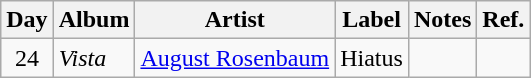<table class="wikitable">
<tr>
<th>Day</th>
<th>Album</th>
<th>Artist</th>
<th>Label</th>
<th>Notes</th>
<th>Ref.</th>
</tr>
<tr>
<td style="text-align:center;">24</td>
<td><em>Vista</em></td>
<td><a href='#'>August Rosenbaum</a></td>
<td>Hiatus</td>
<td></td>
<td style="text-align:center;"></td>
</tr>
</table>
